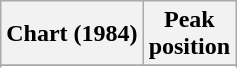<table class="wikitable">
<tr>
<th>Chart (1984)</th>
<th>Peak<br>position</th>
</tr>
<tr>
</tr>
<tr>
</tr>
<tr>
</tr>
</table>
